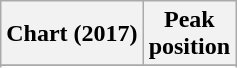<table class="wikitable sortable plainrowheaders" style="text-align:center">
<tr>
<th scope="col">Chart (2017)</th>
<th scope="col">Peak<br> position</th>
</tr>
<tr>
</tr>
<tr>
</tr>
<tr>
</tr>
<tr>
</tr>
<tr>
</tr>
</table>
